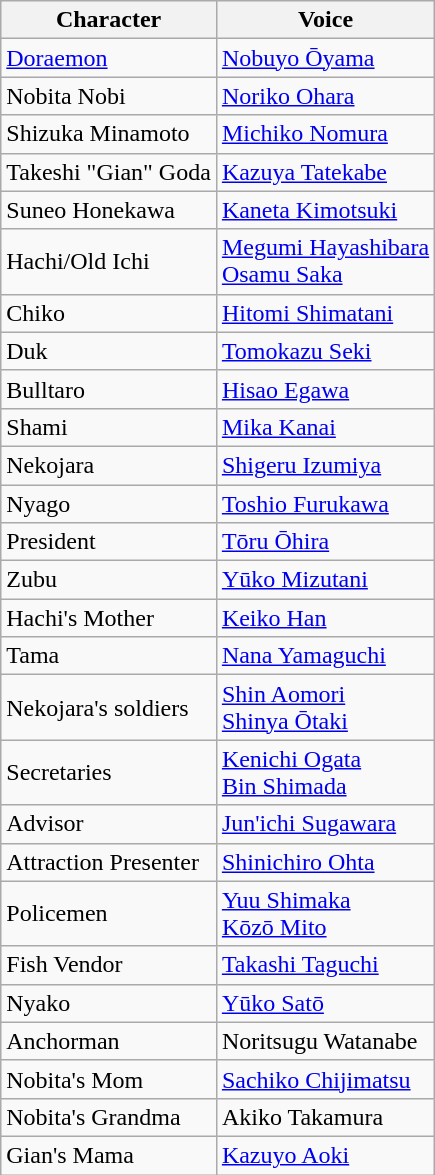<table class="wikitable">
<tr>
<th>Character</th>
<th>Voice</th>
</tr>
<tr>
<td><a href='#'>Doraemon</a></td>
<td><a href='#'>Nobuyo Ōyama</a></td>
</tr>
<tr>
<td>Nobita Nobi</td>
<td><a href='#'>Noriko Ohara</a></td>
</tr>
<tr>
<td>Shizuka Minamoto</td>
<td><a href='#'>Michiko Nomura</a></td>
</tr>
<tr>
<td>Takeshi "Gian" Goda</td>
<td><a href='#'>Kazuya Tatekabe</a></td>
</tr>
<tr>
<td>Suneo Honekawa</td>
<td><a href='#'>Kaneta Kimotsuki</a></td>
</tr>
<tr>
<td>Hachi/Old Ichi</td>
<td><a href='#'>Megumi Hayashibara</a><br><a href='#'>Osamu Saka</a></td>
</tr>
<tr>
<td>Chiko</td>
<td><a href='#'>Hitomi Shimatani</a></td>
</tr>
<tr>
<td>Duk</td>
<td><a href='#'>Tomokazu Seki</a></td>
</tr>
<tr>
<td>Bulltaro</td>
<td><a href='#'>Hisao Egawa</a></td>
</tr>
<tr>
<td>Shami</td>
<td><a href='#'>Mika Kanai</a></td>
</tr>
<tr>
<td>Nekojara</td>
<td><a href='#'>Shigeru Izumiya</a></td>
</tr>
<tr>
<td>Nyago</td>
<td><a href='#'>Toshio Furukawa</a></td>
</tr>
<tr>
<td>President</td>
<td><a href='#'>Tōru Ōhira</a></td>
</tr>
<tr>
<td>Zubu</td>
<td><a href='#'>Yūko Mizutani</a></td>
</tr>
<tr>
<td>Hachi's Mother</td>
<td><a href='#'>Keiko Han</a></td>
</tr>
<tr>
<td>Tama</td>
<td><a href='#'>Nana Yamaguchi</a></td>
</tr>
<tr>
<td>Nekojara's soldiers</td>
<td><a href='#'>Shin Aomori</a><br><a href='#'>Shinya Ōtaki</a></td>
</tr>
<tr>
<td>Secretaries</td>
<td><a href='#'>Kenichi Ogata</a><br><a href='#'>Bin Shimada</a></td>
</tr>
<tr>
<td>Advisor</td>
<td><a href='#'>Jun'ichi Sugawara</a></td>
</tr>
<tr>
<td>Attraction Presenter</td>
<td><a href='#'>Shinichiro Ohta</a></td>
</tr>
<tr>
<td>Policemen</td>
<td><a href='#'>Yuu Shimaka</a><br><a href='#'>Kōzō Mito</a></td>
</tr>
<tr>
<td>Fish Vendor</td>
<td><a href='#'>Takashi Taguchi</a></td>
</tr>
<tr>
<td>Nyako</td>
<td><a href='#'>Yūko Satō</a></td>
</tr>
<tr>
<td>Anchorman</td>
<td>Noritsugu Watanabe</td>
</tr>
<tr>
<td>Nobita's Mom</td>
<td><a href='#'>Sachiko Chijimatsu</a></td>
</tr>
<tr>
<td>Nobita's Grandma</td>
<td>Akiko Takamura</td>
</tr>
<tr>
<td>Gian's Mama</td>
<td><a href='#'>Kazuyo Aoki</a></td>
</tr>
</table>
